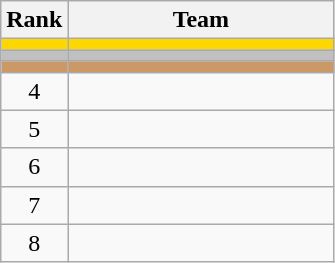<table class="wikitable">
<tr>
<th>Rank</th>
<th width=170>Team</th>
</tr>
<tr bgcolor=gold>
<td align=center></td>
<td></td>
</tr>
<tr bgcolor=silver>
<td align=center></td>
<td></td>
</tr>
<tr bgcolor=#cc9966>
<td align=center></td>
<td></td>
</tr>
<tr>
<td align=center>4</td>
<td></td>
</tr>
<tr>
<td align=center>5</td>
<td></td>
</tr>
<tr>
<td align=center>6</td>
<td></td>
</tr>
<tr>
<td align=center>7</td>
<td></td>
</tr>
<tr>
<td align=center>8</td>
<td></td>
</tr>
</table>
